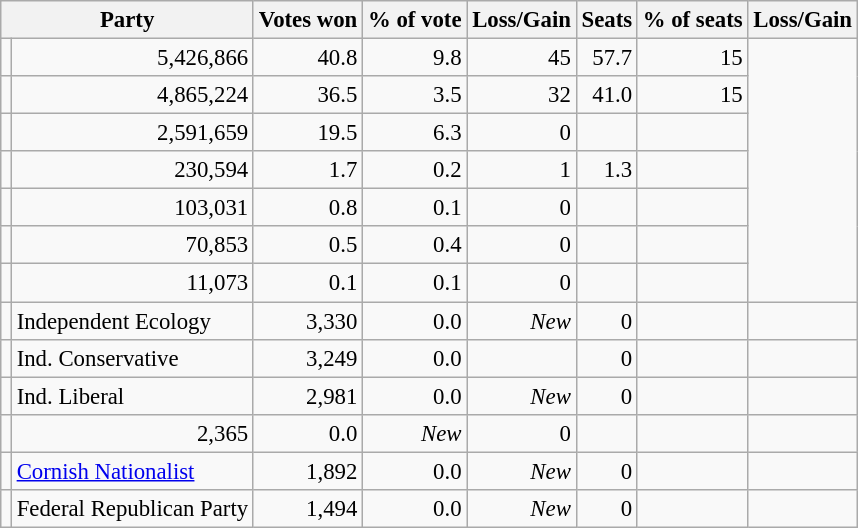<table class="wikitable" style="font-size:95%;">
<tr>
<th colspan=2>Party</th>
<th>Votes won</th>
<th>% of vote</th>
<th>Loss/Gain</th>
<th>Seats</th>
<th>% of seats</th>
<th>Loss/Gain</th>
</tr>
<tr>
<td></td>
<td align="right">5,426,866</td>
<td align="right">40.8</td>
<td align="right">9.8</td>
<td align="right">45</td>
<td align="right">57.7</td>
<td align="right">15</td>
</tr>
<tr>
<td></td>
<td align="right">4,865,224</td>
<td align="right">36.5</td>
<td align="right">3.5</td>
<td align="right">32</td>
<td align="right">41.0</td>
<td align="right">15</td>
</tr>
<tr>
<td></td>
<td align="right">2,591,659</td>
<td align="right">19.5</td>
<td align="right">6.3</td>
<td align="right">0</td>
<td align="right"></td>
<td align="right"></td>
</tr>
<tr>
<td></td>
<td align="right">230,594</td>
<td align="right">1.7</td>
<td align="right">0.2</td>
<td align="right">1</td>
<td align="right">1.3</td>
<td align="right"></td>
</tr>
<tr>
<td></td>
<td align="right">103,031</td>
<td align="right">0.8</td>
<td align="right">0.1</td>
<td align="right">0</td>
<td align="right"></td>
<td align="right"></td>
</tr>
<tr>
<td></td>
<td align="right">70,853</td>
<td align="right">0.5</td>
<td align="right">0.4</td>
<td align="right">0</td>
<td align="right"></td>
<td align="right"></td>
</tr>
<tr>
<td></td>
<td align="right">11,073</td>
<td align="right">0.1</td>
<td align="right">0.1</td>
<td align="right">0</td>
<td align="right"></td>
<td align="right"></td>
</tr>
<tr>
<td></td>
<td>Independent Ecology</td>
<td align="right">3,330</td>
<td align="right">0.0</td>
<td align="right"><em>New</em></td>
<td align="right">0</td>
<td align="right"></td>
<td align="right"></td>
</tr>
<tr>
<td></td>
<td>Ind. Conservative</td>
<td align="right">3,249</td>
<td align="right">0.0</td>
<td align="right"></td>
<td align="right">0</td>
<td align="right"></td>
<td align="right"></td>
</tr>
<tr>
<td></td>
<td>Ind. Liberal</td>
<td align="right">2,981</td>
<td align="right">0.0</td>
<td align="right"><em>New</em></td>
<td align="right">0</td>
<td align="right"></td>
<td align="right"></td>
</tr>
<tr>
<td></td>
<td align="right">2,365</td>
<td align="right">0.0</td>
<td align="right"><em>New</em></td>
<td align="right">0</td>
<td align="right"></td>
<td align="right"></td>
</tr>
<tr>
<td></td>
<td><a href='#'>Cornish Nationalist</a></td>
<td align="right">1,892</td>
<td align="right">0.0</td>
<td align="right"><em>New</em></td>
<td align="right">0</td>
<td align="right"></td>
<td align="right"></td>
</tr>
<tr>
<td></td>
<td>Federal Republican Party</td>
<td align="right">1,494</td>
<td align="right">0.0</td>
<td align="right"><em>New</em></td>
<td align="right">0</td>
<td align="right"></td>
<td align="right"></td>
</tr>
</table>
